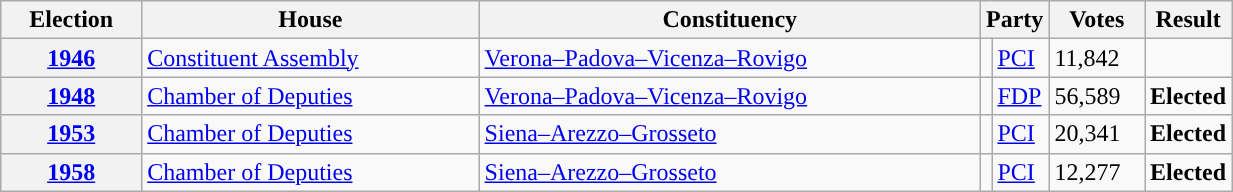<table class=wikitable style="width:65%; border:1px #AAAAFF solid">
<tr>
<th width=12%>Election</th>
<th width=30%>House</th>
<th width=45%>Constituency</th>
<th width=5% colspan="2">Party</th>
<th width=12%>Votes</th>
<th width=12%>Result</th>
</tr>
<tr>
<th><a href='#'>1946</a></th>
<td><a href='#'>Constituent Assembly</a></td>
<td><a href='#'>Verona–Padova–Vicenza–Rovigo</a></td>
<td></td>
<td><a href='#'>PCI</a></td>
<td>11,842</td>
<td></td>
</tr>
<tr>
<th><a href='#'>1948</a></th>
<td><a href='#'>Chamber of Deputies</a></td>
<td><a href='#'>Verona–Padova–Vicenza–Rovigo</a></td>
<td></td>
<td><a href='#'>FDP</a></td>
<td>56,589</td>
<td> <strong>Elected</strong></td>
</tr>
<tr>
<th><a href='#'>1953</a></th>
<td><a href='#'>Chamber of Deputies</a></td>
<td><a href='#'>Siena–Arezzo–Grosseto</a></td>
<td></td>
<td><a href='#'>PCI</a></td>
<td>20,341</td>
<td> <strong>Elected</strong></td>
</tr>
<tr>
<th><a href='#'>1958</a></th>
<td><a href='#'>Chamber of Deputies</a></td>
<td><a href='#'>Siena–Arezzo–Grosseto</a></td>
<td></td>
<td><a href='#'>PCI</a></td>
<td>12,277</td>
<td> <strong>Elected</strong></td>
</tr>
</table>
